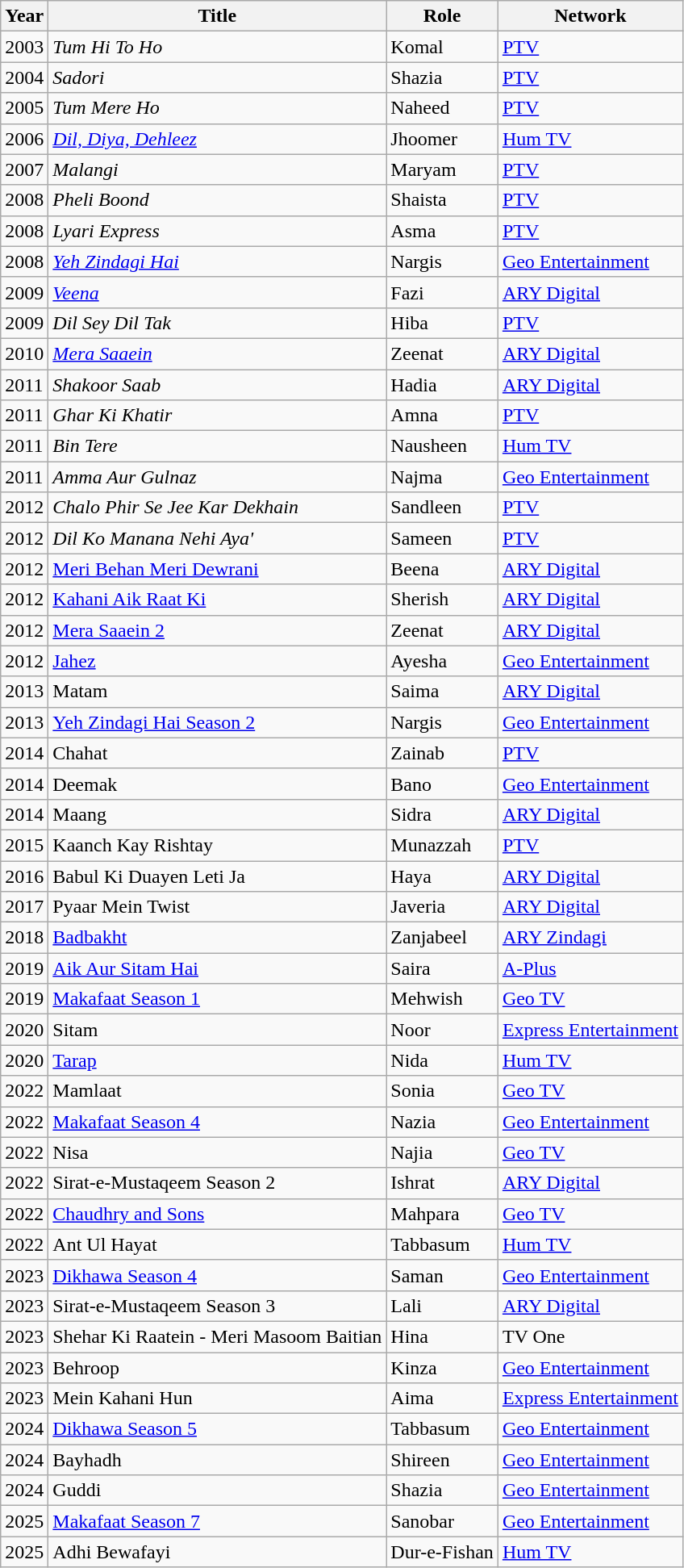<table class="wikitable sortable plainrowheaders">
<tr style="text-align:center;">
<th scope="col">Year</th>
<th scope="col">Title</th>
<th scope="col">Role</th>
<th scope="col">Network</th>
</tr>
<tr>
<td>2003</td>
<td><em>Tum Hi To Ho</em></td>
<td>Komal</td>
<td><a href='#'>PTV</a> </td>
</tr>
<tr>
<td>2004</td>
<td><em>Sadori</em></td>
<td>Shazia</td>
<td><a href='#'>PTV</a></td>
</tr>
<tr>
<td>2005</td>
<td><em>Tum Mere Ho</em></td>
<td>Naheed</td>
<td><a href='#'>PTV</a></td>
</tr>
<tr>
<td>2006</td>
<td><em><a href='#'>Dil, Diya, Dehleez</a></em></td>
<td>Jhoomer</td>
<td><a href='#'>Hum TV</a></td>
</tr>
<tr>
<td>2007</td>
<td><em>Malangi</em></td>
<td>Maryam</td>
<td><a href='#'>PTV</a></td>
</tr>
<tr>
<td>2008</td>
<td><em>Pheli Boond</em></td>
<td>Shaista</td>
<td><a href='#'>PTV</a></td>
</tr>
<tr>
<td>2008</td>
<td><em>Lyari Express</em></td>
<td>Asma</td>
<td><a href='#'>PTV</a></td>
</tr>
<tr>
<td>2008</td>
<td><em><a href='#'>Yeh Zindagi Hai</a></em></td>
<td>Nargis</td>
<td><a href='#'>Geo Entertainment</a></td>
</tr>
<tr>
<td>2009</td>
<td><em><a href='#'>Veena</a></em></td>
<td>Fazi</td>
<td><a href='#'>ARY Digital</a></td>
</tr>
<tr>
<td>2009</td>
<td><em>Dil Sey Dil Tak</em></td>
<td>Hiba</td>
<td><a href='#'>PTV</a></td>
</tr>
<tr>
<td>2010</td>
<td><em><a href='#'>Mera Saaein</a></em></td>
<td>Zeenat</td>
<td><a href='#'>ARY Digital</a></td>
</tr>
<tr>
<td>2011</td>
<td><em>Shakoor Saab</em></td>
<td>Hadia</td>
<td><a href='#'>ARY Digital</a></td>
</tr>
<tr>
<td>2011</td>
<td><em>Ghar Ki Khatir</em></td>
<td>Amna</td>
<td><a href='#'>PTV</a></td>
</tr>
<tr>
<td>2011</td>
<td><em>Bin Tere</em></td>
<td>Nausheen</td>
<td><a href='#'>Hum TV</a></td>
</tr>
<tr>
<td>2011</td>
<td><em>Amma Aur Gulnaz</em></td>
<td>Najma</td>
<td><a href='#'>Geo Entertainment</a></td>
</tr>
<tr>
<td>2012</td>
<td><em>Chalo Phir Se Jee Kar Dekhain</em></td>
<td>Sandleen</td>
<td><a href='#'>PTV</a></td>
</tr>
<tr>
<td>2012</td>
<td><em>Dil Ko Manana Nehi Aya'</td>
<td>Sameen</td>
<td><a href='#'>PTV</a></td>
</tr>
<tr>
<td>2012</td>
<td></em><a href='#'>Meri Behan Meri Dewrani</a><em></td>
<td>Beena</td>
<td><a href='#'>ARY Digital</a></td>
</tr>
<tr>
<td>2012</td>
<td></em><a href='#'>Kahani Aik Raat Ki</a><em></td>
<td>Sherish</td>
<td><a href='#'>ARY Digital</a></td>
</tr>
<tr>
<td>2012</td>
<td></em><a href='#'>Mera Saaein 2</a><em></td>
<td>Zeenat</td>
<td><a href='#'>ARY Digital</a></td>
</tr>
<tr>
<td>2012</td>
<td></em><a href='#'>Jahez</a><em></td>
<td>Ayesha</td>
<td><a href='#'>Geo Entertainment</a></td>
</tr>
<tr>
<td>2013</td>
<td></em>Matam<em></td>
<td>Saima</td>
<td><a href='#'>ARY Digital</a></td>
</tr>
<tr>
<td>2013</td>
<td></em><a href='#'>Yeh Zindagi Hai Season 2</a><em></td>
<td>Nargis</td>
<td><a href='#'>Geo Entertainment</a></td>
</tr>
<tr>
<td>2014</td>
<td></em>Chahat<em></td>
<td>Zainab</td>
<td><a href='#'>PTV</a></td>
</tr>
<tr>
<td>2014</td>
<td></em>Deemak<em></td>
<td>Bano</td>
<td><a href='#'>Geo Entertainment</a></td>
</tr>
<tr>
<td>2014</td>
<td></em>Maang<em></td>
<td>Sidra</td>
<td><a href='#'>ARY Digital</a></td>
</tr>
<tr>
<td>2015</td>
<td></em>Kaanch Kay Rishtay<em></td>
<td>Munazzah</td>
<td><a href='#'>PTV</a></td>
</tr>
<tr>
<td>2016</td>
<td></em>Babul Ki Duayen Leti Ja<em></td>
<td>Haya</td>
<td><a href='#'>ARY Digital</a></td>
</tr>
<tr>
<td>2017</td>
<td></em>Pyaar Mein Twist<em></td>
<td>Javeria</td>
<td><a href='#'>ARY Digital</a></td>
</tr>
<tr>
<td>2018</td>
<td></em><a href='#'>Badbakht</a><em></td>
<td>Zanjabeel</td>
<td><a href='#'>ARY Zindagi</a></td>
</tr>
<tr>
<td>2019</td>
<td></em><a href='#'>Aik Aur Sitam Hai</a><em></td>
<td>Saira</td>
<td><a href='#'>A-Plus</a></td>
</tr>
<tr>
<td>2019</td>
<td></em><a href='#'>Makafaat Season 1</a><em></td>
<td>Mehwish</td>
<td><a href='#'>Geo TV</a></td>
</tr>
<tr>
<td>2020</td>
<td></em>Sitam<em></td>
<td>Noor</td>
<td><a href='#'>Express Entertainment</a></td>
</tr>
<tr>
<td>2020</td>
<td></em><a href='#'>Tarap</a><em></td>
<td>Nida</td>
<td><a href='#'>Hum TV</a></td>
</tr>
<tr>
<td>2022</td>
<td></em>Mamlaat<em></td>
<td>Sonia</td>
<td><a href='#'>Geo TV</a></td>
</tr>
<tr>
<td>2022</td>
<td></em><a href='#'>Makafaat Season 4</a><em></td>
<td>Nazia</td>
<td><a href='#'>Geo Entertainment</a></td>
</tr>
<tr>
<td>2022</td>
<td></em>Nisa<em></td>
<td>Najia</td>
<td><a href='#'>Geo TV</a></td>
</tr>
<tr>
<td>2022</td>
<td></em>Sirat-e-Mustaqeem Season 2<em></td>
<td>Ishrat</td>
<td><a href='#'>ARY Digital</a></td>
</tr>
<tr>
<td>2022</td>
<td></em><a href='#'>Chaudhry and Sons</a><em></td>
<td>Mahpara</td>
<td><a href='#'>Geo TV</a></td>
</tr>
<tr>
<td>2022</td>
<td></em>Ant Ul Hayat<em></td>
<td>Tabbasum</td>
<td><a href='#'>Hum TV</a></td>
</tr>
<tr>
<td>2023</td>
<td></em><a href='#'>Dikhawa Season 4</a><em></td>
<td>Saman</td>
<td><a href='#'>Geo Entertainment</a></td>
</tr>
<tr>
<td>2023</td>
<td></em>Sirat-e-Mustaqeem Season 3<em></td>
<td>Lali</td>
<td><a href='#'>ARY Digital</a></td>
</tr>
<tr>
<td>2023</td>
<td></em>Shehar Ki Raatein - Meri Masoom Baitian<em></td>
<td>Hina</td>
<td>TV One</td>
</tr>
<tr>
<td>2023</td>
<td></em>Behroop<em></td>
<td>Kinza</td>
<td><a href='#'>Geo Entertainment</a></td>
</tr>
<tr>
<td>2023</td>
<td></em>Mein Kahani Hun<em></td>
<td>Aima</td>
<td><a href='#'>Express Entertainment</a></td>
</tr>
<tr>
<td>2024</td>
<td></em><a href='#'>Dikhawa Season 5</a><em></td>
<td>Tabbasum</td>
<td><a href='#'>Geo Entertainment</a></td>
</tr>
<tr>
<td>2024</td>
<td></em>Bayhadh<em></td>
<td>Shireen</td>
<td><a href='#'>Geo Entertainment</a></td>
</tr>
<tr>
<td>2024</td>
<td></em>Guddi<em></td>
<td>Shazia</td>
<td><a href='#'>Geo Entertainment</a></td>
</tr>
<tr>
<td>2025</td>
<td></em><a href='#'>Makafaat Season 7</a><em></td>
<td>Sanobar</td>
<td><a href='#'>Geo Entertainment</a></td>
</tr>
<tr>
<td>2025</td>
<td></em>Adhi Bewafayi<em></td>
<td>Dur-e-Fishan</td>
<td><a href='#'>Hum TV</a></td>
</tr>
</table>
